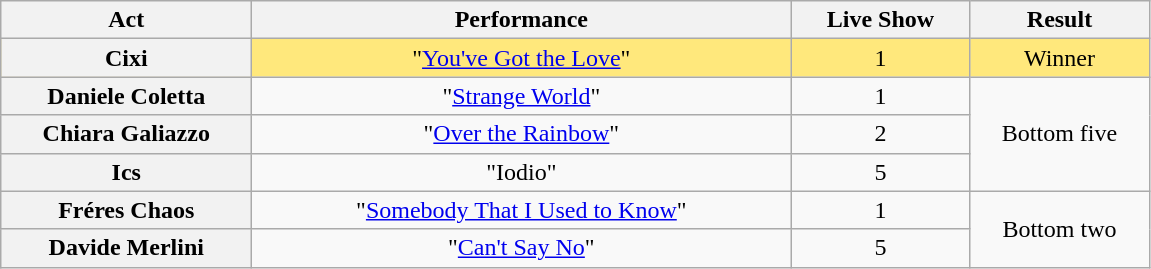<table class="wikitable plainrowheaders" style="text-align:center;">
<tr>
<th scope="col" style="width:10em;">Act</th>
<th scope="col" style="width:22em;">Performance</th>
<th scope="col" style="width:7em;">Live Show</th>
<th scope="col" style="width:7em;">Result</th>
</tr>
<tr style="background:#ffe87c;">
<th scope="row">Cixi</th>
<td>"<a href='#'>You've Got the Love</a>"</td>
<td>1</td>
<td>Winner</td>
</tr>
<tr>
<th scope="row">Daniele Coletta</th>
<td>"<a href='#'>Strange World</a>"</td>
<td>1</td>
<td rowspan="3">Bottom five</td>
</tr>
<tr>
<th scope="row">Chiara Galiazzo</th>
<td>"<a href='#'>Over the Rainbow</a>"</td>
<td>2</td>
</tr>
<tr>
<th scope="row">Ics</th>
<td>"Iodio"</td>
<td>5</td>
</tr>
<tr>
<th scope="row">Fréres Chaos</th>
<td>"<a href='#'>Somebody That I Used to Know</a>"</td>
<td>1</td>
<td rowspan="2">Bottom two</td>
</tr>
<tr>
<th scope="row">Davide Merlini</th>
<td>"<a href='#'>Can't Say No</a>"</td>
<td>5</td>
</tr>
</table>
